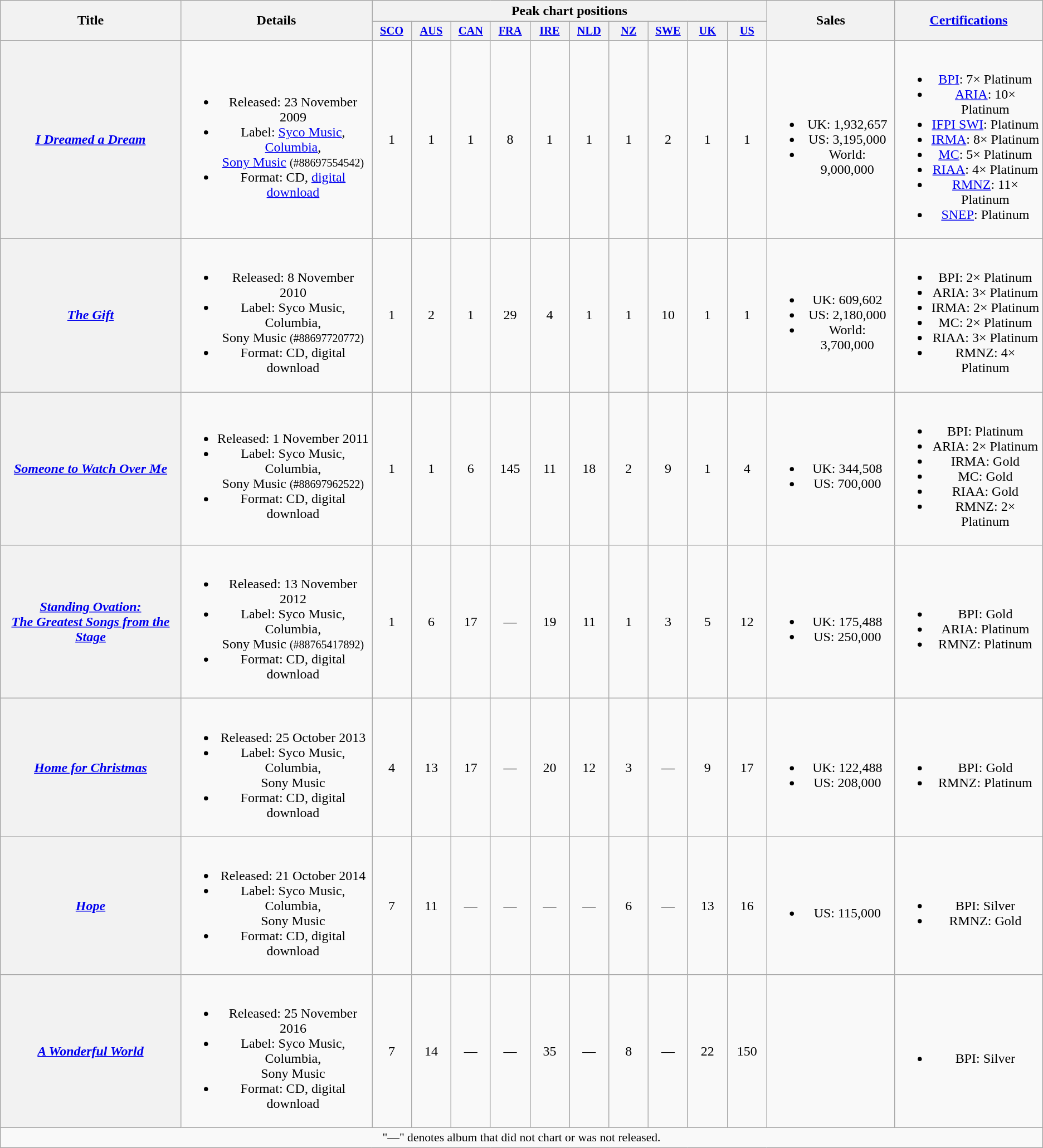<table class="wikitable plainrowheaders" style="text-align:center;">
<tr>
<th scope="col" rowspan="2">Title</th>
<th scope="col" rowspan="2">Details</th>
<th scope="col" colspan="10">Peak chart positions</th>
<th scope="col" rowspan="2">Sales</th>
<th scope="col" rowspan="2"><a href='#'>Certifications</a></th>
</tr>
<tr>
<th scope="col" style="width:3em;font-size:85%;"><a href='#'>SCO</a><br></th>
<th scope="col" style="width:3em;font-size:85%;"><a href='#'>AUS</a><br></th>
<th scope="col" style="width:3em;font-size:85%;"><a href='#'>CAN</a><br></th>
<th scope="col" style="width:3em;font-size:85%;"><a href='#'>FRA</a><br></th>
<th scope="col" style="width:3em;font-size:85%;"><a href='#'>IRE</a><br></th>
<th scope="col" style="width:3em;font-size:85%;"><a href='#'>NLD</a><br></th>
<th scope="col" style="width:3em;font-size:85%;"><a href='#'>NZ</a><br></th>
<th scope="col" style="width:3em;font-size:85%;"><a href='#'>SWE</a><br></th>
<th scope="col" style="width:3em;font-size:85%;"><a href='#'>UK</a><br></th>
<th scope="col" style="width:3em;font-size:85%;"><a href='#'>US</a><br></th>
</tr>
<tr>
<th scope="row"><em><a href='#'>I Dreamed a Dream</a></em></th>
<td><br><ul><li>Released: 23 November 2009</li><li>Label: <a href='#'>Syco Music</a>, <a href='#'>Columbia</a>,<br><a href='#'>Sony Music</a> <small>(#88697554542)</small></li><li>Format: CD, <a href='#'>digital download</a></li></ul></td>
<td>1</td>
<td>1</td>
<td>1</td>
<td>8</td>
<td>1</td>
<td>1</td>
<td>1</td>
<td>2</td>
<td>1</td>
<td>1</td>
<td><br><ul><li>UK: 1,932,657</li><li>US: 3,195,000</li><li>World: 9,000,000</li></ul></td>
<td><br><ul><li><a href='#'>BPI</a>: 7× Platinum</li><li><a href='#'>ARIA</a>: 10× Platinum</li><li><a href='#'>IFPI SWI</a>: Platinum</li><li><a href='#'>IRMA</a>: 8× Platinum</li><li><a href='#'>MC</a>: 5× Platinum</li><li><a href='#'>RIAA</a>: 4× Platinum</li><li><a href='#'>RMNZ</a>: 11× Platinum</li><li><a href='#'>SNEP</a>: Platinum</li></ul></td>
</tr>
<tr>
<th scope="row"><em><a href='#'>The Gift</a></em></th>
<td><br><ul><li>Released: 8 November 2010</li><li>Label: Syco Music, Columbia,<br>Sony Music <small>(#88697720772)</small></li><li>Format: CD, digital download</li></ul></td>
<td>1</td>
<td>2</td>
<td>1</td>
<td>29</td>
<td>4</td>
<td>1</td>
<td>1</td>
<td>10</td>
<td>1</td>
<td>1</td>
<td><br><ul><li>UK: 609,602</li><li>US: 2,180,000</li><li>World: 3,700,000</li></ul></td>
<td><br><ul><li>BPI: 2× Platinum</li><li>ARIA: 3× Platinum</li><li>IRMA: 2× Platinum</li><li>MC: 2× Platinum</li><li>RIAA: 3× Platinum</li><li>RMNZ: 4× Platinum</li></ul></td>
</tr>
<tr>
<th scope="row"><em><a href='#'>Someone to Watch Over Me</a></em></th>
<td><br><ul><li>Released: 1 November 2011</li><li>Label: Syco Music, Columbia,<br>Sony Music <small>(#88697962522)</small></li><li>Format: CD, digital download</li></ul></td>
<td>1</td>
<td>1</td>
<td>6</td>
<td>145</td>
<td>11</td>
<td>18</td>
<td>2</td>
<td>9</td>
<td>1</td>
<td>4</td>
<td><br><ul><li>UK: 344,508</li><li>US: 700,000</li></ul></td>
<td><br><ul><li>BPI: Platinum</li><li>ARIA: 2× Platinum</li><li>IRMA: Gold</li><li>MC: Gold</li><li>RIAA: Gold</li><li>RMNZ: 2× Platinum</li></ul></td>
</tr>
<tr>
<th scope="row"><em><a href='#'>Standing Ovation:<br>The Greatest Songs from the Stage</a></em></th>
<td><br><ul><li>Released: 13 November 2012</li><li>Label: Syco Music, Columbia,<br>Sony Music <small>(#88765417892)</small></li><li>Format: CD, digital download</li></ul></td>
<td>1</td>
<td>6</td>
<td>17</td>
<td>—</td>
<td>19</td>
<td>11</td>
<td>1</td>
<td>3</td>
<td>5</td>
<td>12</td>
<td><br><ul><li>UK: 175,488</li><li>US: 250,000</li></ul></td>
<td><br><ul><li>BPI: Gold</li><li>ARIA: Platinum</li><li>RMNZ: Platinum</li></ul></td>
</tr>
<tr>
<th scope="row"><em><a href='#'>Home for Christmas</a></em></th>
<td><br><ul><li>Released: 25 October 2013</li><li>Label: Syco Music, Columbia,<br>Sony Music</li><li>Format: CD, digital download</li></ul></td>
<td>4</td>
<td>13</td>
<td>17</td>
<td>—</td>
<td>20</td>
<td>12</td>
<td>3</td>
<td>—</td>
<td>9</td>
<td>17</td>
<td><br><ul><li>UK: 122,488</li><li>US: 208,000</li></ul></td>
<td><br><ul><li>BPI: Gold</li><li>RMNZ: Platinum</li></ul></td>
</tr>
<tr>
<th scope="row"><em><a href='#'>Hope</a></em></th>
<td><br><ul><li>Released: 21 October 2014</li><li>Label: Syco Music, Columbia,<br>Sony Music</li><li>Format: CD, digital download</li></ul></td>
<td>7</td>
<td>11</td>
<td>—</td>
<td>—</td>
<td>—</td>
<td>—</td>
<td>6</td>
<td>—</td>
<td>13</td>
<td>16</td>
<td><br><ul><li>US: 115,000</li></ul></td>
<td><br><ul><li>BPI: Silver</li><li>RMNZ: Gold</li></ul></td>
</tr>
<tr>
<th scope="row"><em><a href='#'>A Wonderful World</a></em></th>
<td><br><ul><li>Released: 25 November 2016</li><li>Label: Syco Music, Columbia,<br>Sony Music</li><li>Format: CD, digital download</li></ul></td>
<td>7</td>
<td>14</td>
<td>—</td>
<td>—</td>
<td>35</td>
<td>—</td>
<td>8</td>
<td>—</td>
<td>22</td>
<td>150</td>
<td></td>
<td><br><ul><li>BPI: Silver</li></ul></td>
</tr>
<tr>
<td colspan="14" style="font-size:90%;">"—" denotes album that did not chart or was not released.</td>
</tr>
</table>
